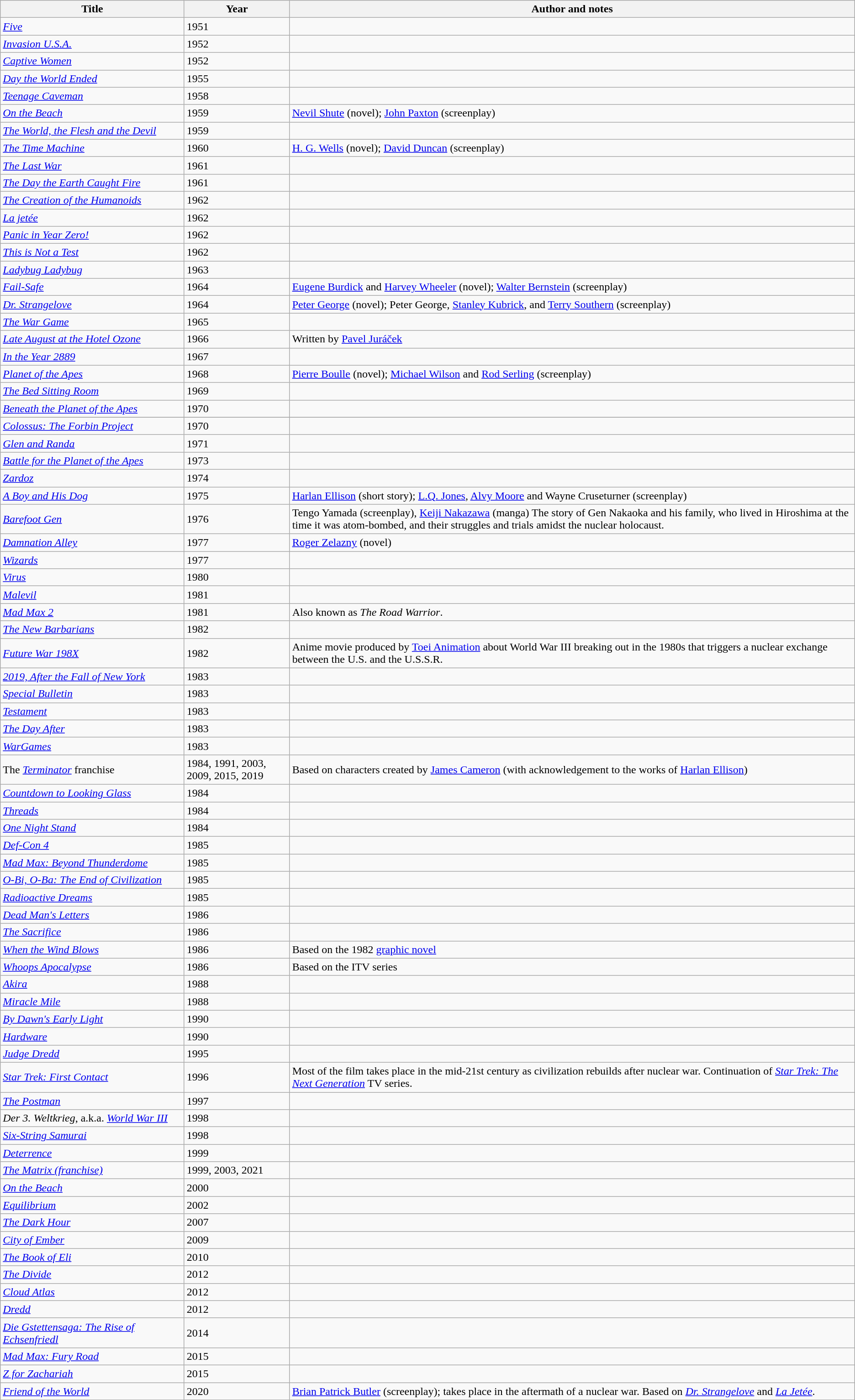<table class="wikitable sortable">
<tr>
<th>Title</th>
<th>Year</th>
<th class="unsortable">Author and notes</th>
</tr>
<tr>
<td><em><a href='#'>Five</a></em></td>
<td>1951</td>
<td></td>
</tr>
<tr>
<td><em><a href='#'>Invasion U.S.A.</a></em></td>
<td>1952</td>
<td></td>
</tr>
<tr>
<td><em><a href='#'>Captive Women</a></em></td>
<td>1952</td>
<td></td>
</tr>
<tr>
<td><em><a href='#'>Day the World Ended</a></em></td>
<td>1955</td>
<td></td>
</tr>
<tr>
<td><a href='#'><em>Teenage Caveman</em></a></td>
<td>1958</td>
<td></td>
</tr>
<tr>
<td><em><a href='#'>On the Beach</a></em></td>
<td>1959</td>
<td><a href='#'>Nevil Shute</a> (novel); <a href='#'>John Paxton</a> (screenplay)</td>
</tr>
<tr>
<td><em><a href='#'>The World, the Flesh and the Devil</a></em></td>
<td>1959</td>
<td></td>
</tr>
<tr>
<td><em><a href='#'>The Time Machine</a></em></td>
<td>1960</td>
<td><a href='#'>H. G. Wells</a> (novel); <a href='#'>David Duncan</a> (screenplay)</td>
</tr>
<tr>
<td><em><a href='#'>The Last War</a></em></td>
<td>1961</td>
<td></td>
</tr>
<tr>
<td><em><a href='#'>The Day the Earth Caught Fire</a></em></td>
<td>1961</td>
<td></td>
</tr>
<tr>
<td><em><a href='#'>The Creation of the Humanoids</a></em></td>
<td>1962</td>
<td></td>
</tr>
<tr>
<td><em><a href='#'>La jetée</a></em></td>
<td>1962</td>
<td></td>
</tr>
<tr>
<td><em><a href='#'>Panic in Year Zero!</a></em></td>
<td>1962</td>
<td></td>
</tr>
<tr>
<td><em><a href='#'>This is Not a Test</a></em></td>
<td>1962</td>
<td></td>
</tr>
<tr>
<td><em><a href='#'>Ladybug Ladybug</a></em></td>
<td>1963</td>
<td></td>
</tr>
<tr>
<td><em><a href='#'>Fail-Safe</a></em></td>
<td>1964</td>
<td><a href='#'>Eugene Burdick</a> and <a href='#'>Harvey Wheeler</a> (novel); <a href='#'>Walter Bernstein</a> (screenplay)</td>
</tr>
<tr>
<td><em><a href='#'>Dr. Strangelove</a></em></td>
<td>1964</td>
<td><a href='#'>Peter George</a> (novel); Peter George, <a href='#'>Stanley Kubrick</a>, and <a href='#'>Terry Southern</a> (screenplay)</td>
</tr>
<tr>
<td><em><a href='#'>The War Game</a></em></td>
<td>1965</td>
<td></td>
</tr>
<tr>
<td><em><a href='#'>Late August at the Hotel Ozone</a></em></td>
<td>1966</td>
<td>Written by <a href='#'>Pavel Juráček</a></td>
</tr>
<tr>
<td><em><a href='#'>In the Year 2889</a></em></td>
<td>1967</td>
<td></td>
</tr>
<tr>
<td><em><a href='#'>Planet of the Apes</a></em></td>
<td>1968</td>
<td><a href='#'>Pierre Boulle</a> (novel); <a href='#'>Michael Wilson</a> and <a href='#'>Rod Serling</a> (screenplay)</td>
</tr>
<tr>
<td><em><a href='#'>The Bed Sitting Room</a></em></td>
<td>1969</td>
<td></td>
</tr>
<tr>
<td><em><a href='#'>Beneath the Planet of the Apes</a></em></td>
<td>1970</td>
<td></td>
</tr>
<tr>
</tr>
<tr>
<td><em><a href='#'>Colossus: The Forbin Project</a></em></td>
<td>1970</td>
<td></td>
</tr>
<tr>
<td><em><a href='#'>Glen and Randa</a></em></td>
<td>1971</td>
<td></td>
</tr>
<tr>
<td><em><a href='#'>Battle for the Planet of the Apes</a></em></td>
<td>1973</td>
<td></td>
</tr>
<tr>
<td><em><a href='#'>Zardoz</a></em></td>
<td>1974</td>
<td></td>
</tr>
<tr>
<td><em><a href='#'>A Boy and His Dog</a></em></td>
<td>1975</td>
<td><a href='#'>Harlan Ellison</a> (short story); <a href='#'>L.Q. Jones</a>, <a href='#'>Alvy Moore</a> and Wayne Cruseturner (screenplay)</td>
</tr>
<tr>
<td><em><a href='#'>Barefoot Gen</a></em></td>
<td>1976</td>
<td>Tengo Yamada (screenplay), <a href='#'>Keiji Nakazawa</a> (manga) The story of Gen Nakaoka and his family, who lived in Hiroshima at the time it was atom-bombed, and their struggles and trials amidst the nuclear holocaust.</td>
</tr>
<tr>
<td><em><a href='#'>Damnation Alley</a></em></td>
<td>1977</td>
<td><a href='#'>Roger Zelazny</a> (novel)</td>
</tr>
<tr>
<td><em><a href='#'>Wizards</a></em></td>
<td>1977</td>
</tr>
<tr>
<td><em><a href='#'>Virus</a></em></td>
<td>1980</td>
<td></td>
</tr>
<tr>
<td><em><a href='#'>Malevil</a></em></td>
<td>1981</td>
<td></td>
</tr>
<tr>
<td><em><a href='#'>Mad Max 2</a></em></td>
<td>1981</td>
<td>Also known as <em>The Road Warrior</em>.</td>
</tr>
<tr>
<td><em><a href='#'>The New Barbarians</a></em></td>
<td>1982</td>
<td></td>
</tr>
<tr>
<td><em><a href='#'>Future War 198X</a></em></td>
<td>1982</td>
<td>Anime movie produced by <a href='#'>Toei Animation</a> about World War III breaking out in the 1980s that triggers a nuclear exchange between the U.S. and the U.S.S.R.</td>
</tr>
<tr>
<td><em><a href='#'>2019, After the Fall of New York</a></em></td>
<td>1983</td>
<td></td>
</tr>
<tr>
<td><em><a href='#'>Special Bulletin</a></em></td>
<td>1983</td>
<td></td>
</tr>
<tr>
<td><em><a href='#'>Testament</a></em></td>
<td>1983</td>
<td></td>
</tr>
<tr>
<td><em><a href='#'>The Day After</a></em></td>
<td>1983</td>
<td></td>
</tr>
<tr>
<td><em><a href='#'>WarGames</a></em></td>
<td>1983</td>
<td></td>
</tr>
<tr>
<td>The <em><a href='#'>Terminator</a></em> franchise</td>
<td>1984, 1991, 2003, 2009, 2015, 2019</td>
<td>Based on characters created by <a href='#'>James Cameron</a> (with acknowledgement to the works of <a href='#'>Harlan Ellison</a>)</td>
</tr>
<tr>
<td><em><a href='#'>Countdown to Looking Glass</a></em></td>
<td>1984</td>
<td></td>
</tr>
<tr>
<td><em><a href='#'>Threads</a></em></td>
<td>1984</td>
<td></td>
</tr>
<tr>
<td><em><a href='#'>One Night Stand</a></em></td>
<td>1984</td>
<td></td>
</tr>
<tr>
<td><em><a href='#'>Def-Con 4</a></em></td>
<td>1985</td>
<td></td>
</tr>
<tr>
<td><em><a href='#'>Mad Max: Beyond Thunderdome</a></em></td>
<td>1985</td>
<td></td>
</tr>
<tr>
<td><em><a href='#'>O-Bi, O-Ba: The End of Civilization</a></em></td>
<td>1985</td>
<td></td>
</tr>
<tr>
<td><em><a href='#'>Radioactive Dreams</a></em></td>
<td>1985</td>
<td></td>
</tr>
<tr>
<td><em><a href='#'>Dead Man's Letters</a></em></td>
<td>1986</td>
<td></td>
</tr>
<tr>
<td><em><a href='#'>The Sacrifice</a></em></td>
<td>1986</td>
<td></td>
</tr>
<tr>
<td><em><a href='#'>When the Wind Blows</a></em></td>
<td>1986</td>
<td>Based on the 1982 <a href='#'>graphic novel</a></td>
</tr>
<tr>
<td><em><a href='#'>Whoops Apocalypse</a></em></td>
<td>1986</td>
<td>Based on the ITV series</td>
</tr>
<tr>
<td><em><a href='#'>Akira</a></em></td>
<td>1988</td>
<td></td>
</tr>
<tr>
<td><em><a href='#'>Miracle Mile</a></em></td>
<td>1988</td>
<td></td>
</tr>
<tr>
<td><em><a href='#'>By Dawn's Early Light</a></em></td>
<td>1990</td>
<td></td>
</tr>
<tr>
<td><em><a href='#'>Hardware</a></em></td>
<td>1990</td>
<td></td>
</tr>
<tr>
<td><em><a href='#'>Judge Dredd</a></em></td>
<td>1995</td>
<td></td>
</tr>
<tr>
<td><em><a href='#'>Star Trek: First Contact</a></em></td>
<td>1996</td>
<td>Most of the film takes place in the mid-21st century as civilization rebuilds after nuclear war. Continuation of <em><a href='#'>Star Trek: The Next Generation</a></em> TV series.</td>
</tr>
<tr>
<td><em><a href='#'>The Postman</a></em></td>
<td>1997</td>
<td></td>
</tr>
<tr>
<td style="white-space:nowrap;"><em>Der 3. Weltkrieg</em>, a.k.a. <em><a href='#'>World War III</a></em></td>
<td>1998</td>
<td></td>
</tr>
<tr>
<td><em><a href='#'>Six-String Samurai</a></em></td>
<td>1998</td>
<td></td>
</tr>
<tr>
<td><em><a href='#'>Deterrence</a></em></td>
<td>1999</td>
<td></td>
</tr>
<tr>
<td><em><a href='#'>The Matrix (franchise)</a></em></td>
<td>1999, 2003, 2021</td>
<td></td>
</tr>
<tr>
<td><em><a href='#'>On the Beach</a></em></td>
<td>2000</td>
<td></td>
</tr>
<tr>
<td><em><a href='#'>Equilibrium</a></em></td>
<td>2002</td>
<td></td>
</tr>
<tr>
<td><em><a href='#'>The Dark Hour</a></em></td>
<td>2007</td>
<td></td>
</tr>
<tr>
<td><em><a href='#'>City of Ember</a></em></td>
<td>2009</td>
<td></td>
</tr>
<tr>
<td><em><a href='#'>The Book of Eli</a></em></td>
<td>2010</td>
<td></td>
</tr>
<tr>
<td><em><a href='#'>The Divide</a></em></td>
<td>2012</td>
<td></td>
</tr>
<tr>
<td><em><a href='#'>Cloud Atlas</a></em></td>
<td>2012</td>
<td></td>
</tr>
<tr>
<td><em><a href='#'>Dredd</a></em></td>
<td>2012</td>
<td></td>
</tr>
<tr>
<td><em><a href='#'>Die Gstettensaga: The Rise of Echsenfriedl</a></em></td>
<td>2014</td>
<td></td>
</tr>
<tr>
<td><em><a href='#'>Mad Max: Fury Road</a></em></td>
<td>2015</td>
<td></td>
</tr>
<tr>
<td><em><a href='#'>Z for Zachariah</a></em></td>
<td>2015</td>
<td></td>
</tr>
<tr>
<td><em><a href='#'>Friend of the World</a></em></td>
<td>2020</td>
<td><a href='#'>Brian Patrick Butler</a> (screenplay); takes place in the aftermath of a nuclear war. Based on <em><a href='#'>Dr. Strangelove</a></em> and <em><a href='#'>La Jetée</a></em>.</td>
</tr>
</table>
